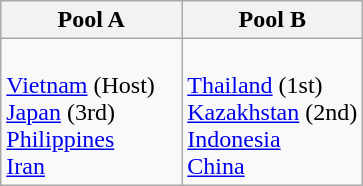<table class="wikitable">
<tr>
<th width=50%>Pool A</th>
<th width=50%>Pool B</th>
</tr>
<tr>
<td><br> <a href='#'>Vietnam</a> (Host)<br>
 <a href='#'>Japan</a> (3rd)<br>
 <a href='#'>Philippines</a><br>
 <a href='#'>Iran</a></td>
<td><br> <a href='#'>Thailand</a> (1st)<br>
 <a href='#'>Kazakhstan</a> (2nd)<br>
 <a href='#'>Indonesia</a><br>
 <a href='#'>China</a></td>
</tr>
</table>
